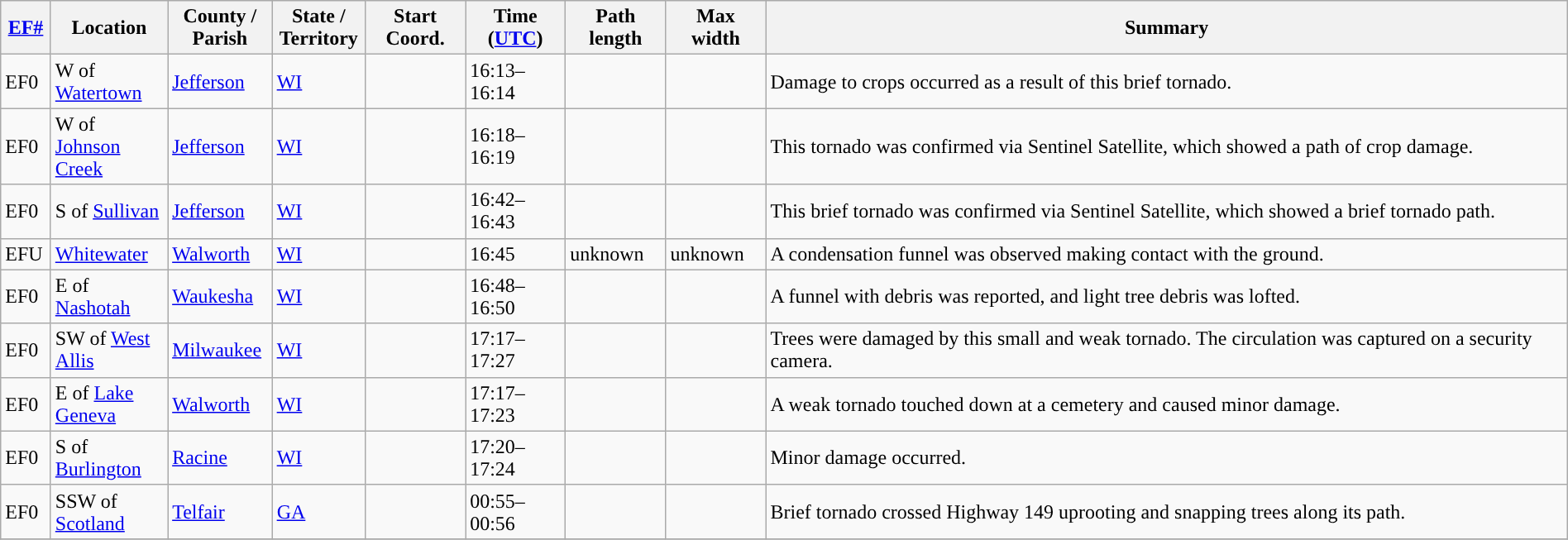<table class="wikitable sortable" style="width:100%;">
<tr>
<th scope="col"  style="width:3%; text-align:center;"><a href='#'>EF#</a></th>
<th scope="col"  style="width:7%; text-align:center;" class="unsortable">Location</th>
<th scope="col"  style="width:6%; text-align:center;" class="unsortable">County / Parish</th>
<th scope="col"  style="width:5%; text-align:center;">State / Territory</th>
<th scope="col"  style="width:6%; text-align:center;">Start Coord.</th>
<th scope="col"  style="width:6%; text-align:center;">Time (<a href='#'>UTC</a>)</th>
<th scope="col"  style="width:6%; text-align:center;">Path length</th>
<th scope="col"  style="width:6%; text-align:center;">Max width</th>
<th scope="col" class="unsortable" style="width:48%; text-align:center;">Summary</th>
</tr>
<tr>
<td>EF0</td>
<td>W of <a href='#'>Watertown</a></td>
<td><a href='#'>Jefferson</a></td>
<td><a href='#'>WI</a></td>
<td></td>
<td>16:13–16:14</td>
<td></td>
<td></td>
<td>Damage to crops occurred as a result of this brief tornado.</td>
</tr>
<tr>
<td>EF0</td>
<td>W of <a href='#'>Johnson Creek</a></td>
<td><a href='#'>Jefferson</a></td>
<td><a href='#'>WI</a></td>
<td></td>
<td>16:18–16:19</td>
<td></td>
<td></td>
<td>This tornado was confirmed via Sentinel Satellite, which showed a path of crop damage.</td>
</tr>
<tr>
<td>EF0</td>
<td>S of <a href='#'>Sullivan</a></td>
<td><a href='#'>Jefferson</a></td>
<td><a href='#'>WI</a></td>
<td></td>
<td>16:42–16:43</td>
<td></td>
<td></td>
<td>This brief tornado was confirmed via Sentinel Satellite, which showed a brief tornado path.</td>
</tr>
<tr>
<td>EFU</td>
<td><a href='#'>Whitewater</a></td>
<td><a href='#'>Walworth</a></td>
<td><a href='#'>WI</a></td>
<td></td>
<td>16:45</td>
<td>unknown</td>
<td>unknown</td>
<td>A condensation funnel was observed making contact with the ground.</td>
</tr>
<tr>
<td>EF0</td>
<td>E of <a href='#'>Nashotah</a></td>
<td><a href='#'>Waukesha</a></td>
<td><a href='#'>WI</a></td>
<td></td>
<td>16:48–16:50</td>
<td></td>
<td></td>
<td>A funnel with debris was reported, and light tree debris was lofted.</td>
</tr>
<tr>
<td>EF0</td>
<td>SW of <a href='#'>West Allis</a></td>
<td><a href='#'>Milwaukee</a></td>
<td><a href='#'>WI</a></td>
<td></td>
<td>17:17–17:27</td>
<td></td>
<td></td>
<td>Trees were damaged by this small and weak tornado. The circulation was captured on a security camera.</td>
</tr>
<tr>
<td>EF0</td>
<td>E of <a href='#'>Lake Geneva</a></td>
<td><a href='#'>Walworth</a></td>
<td><a href='#'>WI</a></td>
<td></td>
<td>17:17–17:23</td>
<td></td>
<td></td>
<td>A weak tornado touched down at a cemetery and caused minor damage.</td>
</tr>
<tr>
<td>EF0</td>
<td>S of <a href='#'>Burlington</a></td>
<td><a href='#'>Racine</a></td>
<td><a href='#'>WI</a></td>
<td></td>
<td>17:20–17:24</td>
<td></td>
<td></td>
<td>Minor damage occurred.</td>
</tr>
<tr>
<td>EF0</td>
<td>SSW of <a href='#'>Scotland</a></td>
<td><a href='#'>Telfair</a></td>
<td><a href='#'>GA</a></td>
<td></td>
<td>00:55–00:56</td>
<td></td>
<td></td>
<td>Brief tornado crossed Highway 149 uprooting and snapping trees along its path.</td>
</tr>
<tr>
</tr>
</table>
